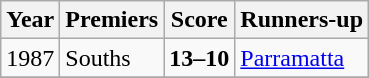<table class="wikitable">
<tr>
<th>Year</th>
<th>Premiers</th>
<th>Score</th>
<th>Runners-up</th>
</tr>
<tr>
<td>1987</td>
<td>Souths </td>
<td align=center><strong>13–10</strong></td>
<td> <a href='#'>Parramatta</a></td>
</tr>
<tr>
</tr>
</table>
